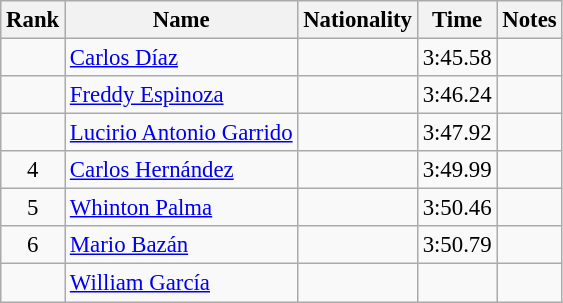<table class="wikitable sortable" style="text-align:center;font-size:95%">
<tr>
<th>Rank</th>
<th>Name</th>
<th>Nationality</th>
<th>Time</th>
<th>Notes</th>
</tr>
<tr>
<td></td>
<td align=left><a href='#'>Carlos Díaz</a></td>
<td align=left></td>
<td>3:45.58</td>
<td></td>
</tr>
<tr>
<td></td>
<td align=left><a href='#'>Freddy Espinoza</a></td>
<td align=left></td>
<td>3:46.24</td>
<td></td>
</tr>
<tr>
<td></td>
<td align=left><a href='#'>Lucirio Antonio Garrido</a></td>
<td align=left></td>
<td>3:47.92</td>
<td></td>
</tr>
<tr>
<td>4</td>
<td align=left><a href='#'>Carlos Hernández</a></td>
<td align=left></td>
<td>3:49.99</td>
<td></td>
</tr>
<tr>
<td>5</td>
<td align=left><a href='#'>Whinton Palma</a></td>
<td align=left></td>
<td>3:50.46</td>
<td></td>
</tr>
<tr>
<td>6</td>
<td align=left><a href='#'>Mario Bazán</a></td>
<td align=left></td>
<td>3:50.79</td>
<td></td>
</tr>
<tr>
<td></td>
<td align=left><a href='#'>William García</a></td>
<td align=left></td>
<td></td>
<td></td>
</tr>
</table>
